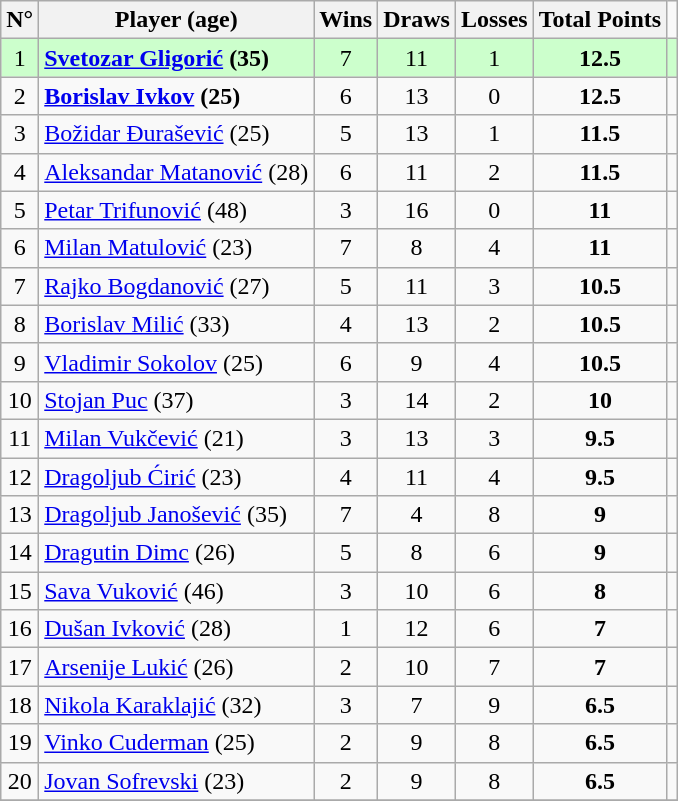<table class="wikitable" border="1">
<tr>
<th>N°</th>
<th>Player (age)</th>
<th>Wins</th>
<th>Draws</th>
<th>Losses</th>
<th>Total Points</th>
</tr>
<tr align=center style="background:#ccffcc;">
<td>1</td>
<td align=left> <strong><a href='#'>Svetozar Gligorić</a> (35)</strong></td>
<td>7</td>
<td>11</td>
<td>1</td>
<td><strong>12.5</strong></td>
<td align=center></td>
</tr>
<tr align=center>
<td>2</td>
<td align=left> <strong><a href='#'>Borislav Ivkov</a> (25)</strong></td>
<td>6</td>
<td>13</td>
<td>0</td>
<td><strong>12.5</strong></td>
<td align=center></td>
</tr>
<tr align=center>
<td>3</td>
<td align=left> <a href='#'>Božidar Đurašević</a> (25)</td>
<td>5</td>
<td>13</td>
<td>1</td>
<td><strong>11.5</strong></td>
<td align=center></td>
</tr>
<tr align=center>
<td>4</td>
<td align=left> <a href='#'>Aleksandar Matanović</a> (28)</td>
<td>6</td>
<td>11</td>
<td>2</td>
<td><strong>11.5</strong></td>
<td align=center></td>
</tr>
<tr align=center>
<td>5</td>
<td align=left> <a href='#'>Petar Trifunović</a> (48)</td>
<td>3</td>
<td>16</td>
<td>0</td>
<td><strong>11</strong></td>
<td align=center></td>
</tr>
<tr align=center>
<td>6</td>
<td align=left> <a href='#'>Milan Matulović</a> (23)</td>
<td>7</td>
<td>8</td>
<td>4</td>
<td><strong>11</strong></td>
<td align=center></td>
</tr>
<tr align=center>
<td>7</td>
<td align=left> <a href='#'>Rajko Bogdanović</a> (27)</td>
<td>5</td>
<td>11</td>
<td>3</td>
<td><strong>10.5</strong></td>
<td align=center></td>
</tr>
<tr align=center>
<td>8</td>
<td align=left> <a href='#'>Borislav Milić</a> (33)</td>
<td>4</td>
<td>13</td>
<td>2</td>
<td><strong>10.5</strong></td>
<td align=center></td>
</tr>
<tr align=center>
<td>9</td>
<td align=left> <a href='#'>Vladimir Sokolov</a> (25)</td>
<td>6</td>
<td>9</td>
<td>4</td>
<td><strong>10.5</strong></td>
<td align=center></td>
</tr>
<tr align=center>
<td>10</td>
<td align=left> <a href='#'>Stojan Puc</a> (37)</td>
<td>3</td>
<td>14</td>
<td>2</td>
<td><strong>10</strong></td>
<td align=center></td>
</tr>
<tr align=center>
<td>11</td>
<td align=left> <a href='#'>Milan Vukčević</a> (21)</td>
<td>3</td>
<td>13</td>
<td>3</td>
<td><strong>9.5</strong></td>
<td align=center></td>
</tr>
<tr align=center>
<td>12</td>
<td align=left> <a href='#'>Dragoljub Ćirić</a> (23)</td>
<td>4</td>
<td>11</td>
<td>4</td>
<td><strong>9.5</strong></td>
<td align=center></td>
</tr>
<tr align=center>
<td>13</td>
<td align=left> <a href='#'>Dragoljub Janošević</a> (35)</td>
<td>7</td>
<td>4</td>
<td>8</td>
<td><strong>9</strong></td>
<td align=center></td>
</tr>
<tr align=center>
<td>14</td>
<td align=left> <a href='#'>Dragutin Dimc</a> (26)</td>
<td>5</td>
<td>8</td>
<td>6</td>
<td><strong>9</strong></td>
<td align=center></td>
</tr>
<tr align=center>
<td>15</td>
<td align=left> <a href='#'>Sava Vuković</a> (46)</td>
<td>3</td>
<td>10</td>
<td>6</td>
<td><strong>8</strong></td>
<td align=center></td>
</tr>
<tr align=center>
<td>16</td>
<td align=left> <a href='#'>Dušan Ivković</a> (28)</td>
<td>1</td>
<td>12</td>
<td>6</td>
<td><strong>7</strong></td>
<td align=center></td>
</tr>
<tr align=center>
<td>17</td>
<td align=left> <a href='#'>Arsenije Lukić</a> (26)</td>
<td>2</td>
<td>10</td>
<td>7</td>
<td><strong>7</strong></td>
<td align=center></td>
</tr>
<tr align=center>
<td>18</td>
<td align=left> <a href='#'>Nikola Karaklajić</a> (32)</td>
<td>3</td>
<td>7</td>
<td>9</td>
<td><strong>6.5</strong></td>
<td align=center></td>
</tr>
<tr align=center>
<td>19</td>
<td align=left> <a href='#'>Vinko Cuderman</a> (25)</td>
<td>2</td>
<td>9</td>
<td>8</td>
<td><strong>6.5</strong></td>
<td align=center></td>
</tr>
<tr align=center>
<td>20</td>
<td align=left> <a href='#'>Jovan Sofrevski</a> (23)</td>
<td>2</td>
<td>9</td>
<td>8</td>
<td><strong>6.5</strong></td>
<td align=center></td>
</tr>
<tr align=center>
</tr>
</table>
